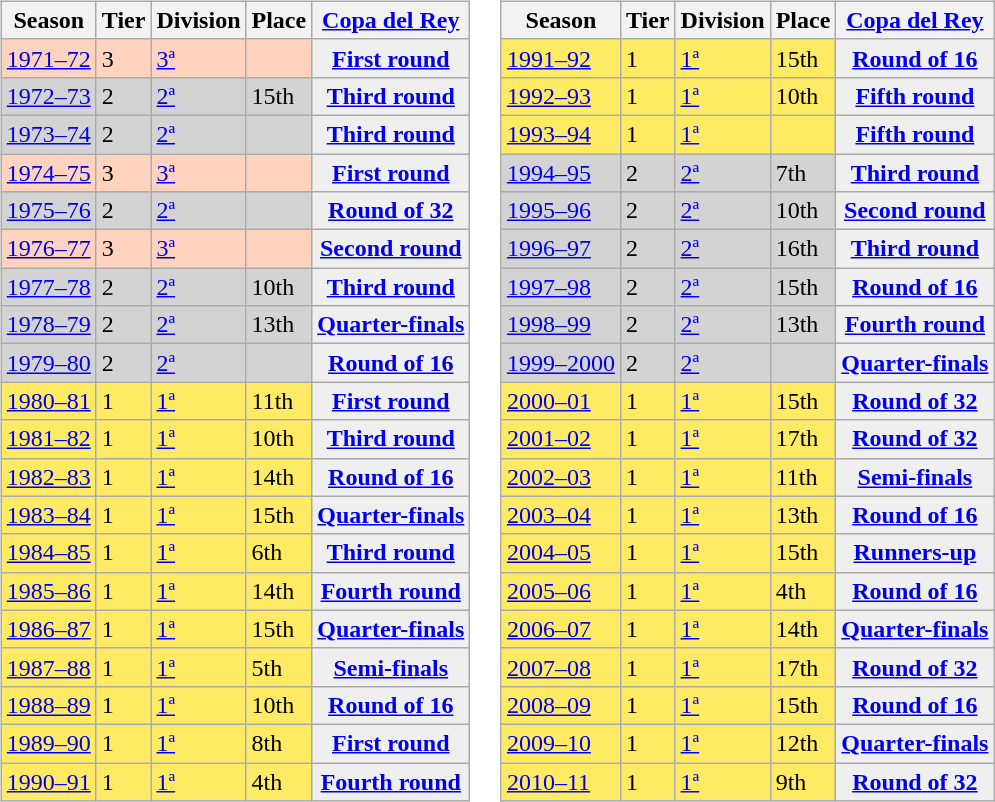<table>
<tr>
<td style="vertical-align:top;"><br><table class="wikitable">
<tr style="background:#f0f6fa;">
<th>Season</th>
<th>Tier</th>
<th>Division</th>
<th>Place</th>
<th><a href='#'>Copa del Rey</a></th>
</tr>
<tr>
<td style="background:#FFD3BD;"><a href='#'>1971–72</a></td>
<td style="background:#FFD3BD;">3</td>
<td style="background:#FFD3BD;"><a href='#'>3ª</a></td>
<td style="background:#FFD3BD;"></td>
<th style="background:#efefef;"><a href='#'>First round</a></th>
</tr>
<tr>
<td style="background:#D3D3D3;"><a href='#'>1972–73</a></td>
<td style="background:#D3D3D3;">2</td>
<td style="background:#D3D3D3;"><a href='#'>2ª</a></td>
<td style="background:#D3D3D3;">15th</td>
<th style="background:#efefef;"><a href='#'>Third round</a></th>
</tr>
<tr>
<td style="background:#D3D3D3;"><a href='#'>1973–74</a></td>
<td style="background:#D3D3D3;">2</td>
<td style="background:#D3D3D3;"><a href='#'>2ª</a></td>
<td style="background:#D3D3D3;"></td>
<th style="background:#efefef;"><a href='#'>Third round</a></th>
</tr>
<tr>
<td style="background:#FFD3BD;"><a href='#'>1974–75</a></td>
<td style="background:#FFD3BD;">3</td>
<td style="background:#FFD3BD;"><a href='#'>3ª</a></td>
<td style="background:#FFD3BD;"></td>
<th style="background:#efefef;"><a href='#'>First round</a></th>
</tr>
<tr>
<td style="background:#D3D3D3;"><a href='#'>1975–76</a></td>
<td style="background:#D3D3D3;">2</td>
<td style="background:#D3D3D3;"><a href='#'>2ª</a></td>
<td style="background:#D3D3D3;"></td>
<th style="background:#efefef;"><a href='#'>Round of 32</a></th>
</tr>
<tr>
<td style="background:#FFD3BD;"><a href='#'>1976–77</a></td>
<td style="background:#FFD3BD;">3</td>
<td style="background:#FFD3BD;"><a href='#'>3ª</a></td>
<td style="background:#FFD3BD;"></td>
<th style="background:#efefef;"><a href='#'>Second round</a></th>
</tr>
<tr>
<td style="background:#D3D3D3;"><a href='#'>1977–78</a></td>
<td style="background:#D3D3D3;">2</td>
<td style="background:#D3D3D3;"><a href='#'>2ª</a></td>
<td style="background:#D3D3D3;">10th</td>
<th style="background:#efefef;"><a href='#'>Third round</a></th>
</tr>
<tr>
<td style="background:#D3D3D3;"><a href='#'>1978–79</a></td>
<td style="background:#D3D3D3;">2</td>
<td style="background:#D3D3D3;"><a href='#'>2ª</a></td>
<td style="background:#D3D3D3;">13th</td>
<th style="background:#efefef;"><a href='#'>Quarter-finals</a></th>
</tr>
<tr>
<td style="background:#D3D3D3;"><a href='#'>1979–80</a></td>
<td style="background:#D3D3D3;">2</td>
<td style="background:#D3D3D3;"><a href='#'>2ª</a></td>
<td style="background:#D3D3D3;"></td>
<th style="background:#efefef;"><a href='#'>Round of 16</a></th>
</tr>
<tr>
<td style="background:#FFEA64;"><a href='#'>1980–81</a></td>
<td style="background:#FFEA64;">1</td>
<td style="background:#FFEA64;"><a href='#'>1ª</a></td>
<td style="background:#FFEA64;">11th</td>
<th style="background:#efefef;"><a href='#'>First round</a></th>
</tr>
<tr>
<td style="background:#FFEA64;"><a href='#'>1981–82</a></td>
<td style="background:#FFEA64;">1</td>
<td style="background:#FFEA64;"><a href='#'>1ª</a></td>
<td style="background:#FFEA64;">10th</td>
<th style="background:#efefef;"><a href='#'>Third round</a></th>
</tr>
<tr>
<td style="background:#FFEA64;"><a href='#'>1982–83</a></td>
<td style="background:#FFEA64;">1</td>
<td style="background:#FFEA64;"><a href='#'>1ª</a></td>
<td style="background:#FFEA64;">14th</td>
<th style="background:#efefef;"><a href='#'>Round of 16</a></th>
</tr>
<tr>
<td style="background:#FFEA64;"><a href='#'>1983–84</a></td>
<td style="background:#FFEA64;">1</td>
<td style="background:#FFEA64;"><a href='#'>1ª</a></td>
<td style="background:#FFEA64;">15th</td>
<th style="background:#efefef;"><a href='#'>Quarter-finals</a></th>
</tr>
<tr>
<td style="background:#FFEA64;"><a href='#'>1984–85</a></td>
<td style="background:#FFEA64;">1</td>
<td style="background:#FFEA64;"><a href='#'>1ª</a></td>
<td style="background:#FFEA64;">6th</td>
<th style="background:#efefef;"><a href='#'>Third round</a></th>
</tr>
<tr>
<td style="background:#FFEA64;"><a href='#'>1985–86</a></td>
<td style="background:#FFEA64;">1</td>
<td style="background:#FFEA64;"><a href='#'>1ª</a></td>
<td style="background:#FFEA64;">14th</td>
<th style="background:#efefef;"><a href='#'>Fourth round</a></th>
</tr>
<tr>
<td style="background:#FFEA64;"><a href='#'>1986–87</a></td>
<td style="background:#FFEA64;">1</td>
<td style="background:#FFEA64;"><a href='#'>1ª</a></td>
<td style="background:#FFEA64;">15th</td>
<th style="background:#efefef;"><a href='#'>Quarter-finals</a></th>
</tr>
<tr>
<td style="background:#FFEA64;"><a href='#'>1987–88</a></td>
<td style="background:#FFEA64;">1</td>
<td style="background:#FFEA64;"><a href='#'>1ª</a></td>
<td style="background:#FFEA64;">5th</td>
<th style="background:#efefef;"><a href='#'>Semi-finals</a></th>
</tr>
<tr>
<td style="background:#FFEA64;"><a href='#'>1988–89</a></td>
<td style="background:#FFEA64;">1</td>
<td style="background:#FFEA64;"><a href='#'>1ª</a></td>
<td style="background:#FFEA64;">10th</td>
<th style="background:#efefef;"><a href='#'>Round of 16</a></th>
</tr>
<tr>
<td style="background:#FFEA64;"><a href='#'>1989–90</a></td>
<td style="background:#FFEA64;">1</td>
<td style="background:#FFEA64;"><a href='#'>1ª</a></td>
<td style="background:#FFEA64;">8th</td>
<th style="background:#efefef;"><a href='#'>First round</a></th>
</tr>
<tr>
<td style="background:#FFEA64;"><a href='#'>1990–91</a></td>
<td style="background:#FFEA64;">1</td>
<td style="background:#FFEA64;"><a href='#'>1ª</a></td>
<td style="background:#FFEA64;">4th</td>
<th style="background:#efefef;"><a href='#'>Fourth round</a></th>
</tr>
</table>
</td>
<td style="vertical-align:top;"><br><table class="wikitable">
<tr style="background:#f0f6fa;">
<th>Season</th>
<th>Tier</th>
<th>Division</th>
<th>Place</th>
<th><a href='#'>Copa del Rey</a></th>
</tr>
<tr>
<td style="background:#FFEA64;"><a href='#'>1991–92</a></td>
<td style="background:#FFEA64;">1</td>
<td style="background:#FFEA64;"><a href='#'>1ª</a></td>
<td style="background:#FFEA64;">15th</td>
<th style="background:#efefef;"><a href='#'>Round of 16</a></th>
</tr>
<tr>
<td style="background:#FFEA64;"><a href='#'>1992–93</a></td>
<td style="background:#FFEA64;">1</td>
<td style="background:#FFEA64;"><a href='#'>1ª</a></td>
<td style="background:#FFEA64;">10th</td>
<th style="background:#efefef;"><a href='#'>Fifth round</a></th>
</tr>
<tr>
<td style="background:#FFEA64;"><a href='#'>1993–94</a></td>
<td style="background:#FFEA64;">1</td>
<td style="background:#FFEA64;"><a href='#'>1ª</a></td>
<td style="background:#FFEA64;"></td>
<th style="background:#efefef;"><a href='#'>Fifth round</a></th>
</tr>
<tr>
<td style="background:#D3D3D3;"><a href='#'>1994–95</a></td>
<td style="background:#D3D3D3;">2</td>
<td style="background:#D3D3D3;"><a href='#'>2ª</a></td>
<td style="background:#D3D3D3;">7th</td>
<th style="background:#efefef;"><a href='#'>Third round</a></th>
</tr>
<tr>
<td style="background:#D3D3D3;"><a href='#'>1995–96</a></td>
<td style="background:#D3D3D3;">2</td>
<td style="background:#D3D3D3;"><a href='#'>2ª</a></td>
<td style="background:#D3D3D3;">10th</td>
<th style="background:#efefef;"><a href='#'>Second round</a></th>
</tr>
<tr>
<td style="background:#D3D3D3;"><a href='#'>1996–97</a></td>
<td style="background:#D3D3D3;">2</td>
<td style="background:#D3D3D3;"><a href='#'>2ª</a></td>
<td style="background:#D3D3D3;">16th</td>
<th style="background:#efefef;"><a href='#'>Third round</a></th>
</tr>
<tr>
<td style="background:#D3D3D3;"><a href='#'>1997–98</a></td>
<td style="background:#D3D3D3;">2</td>
<td style="background:#D3D3D3;"><a href='#'>2ª</a></td>
<td style="background:#D3D3D3;">15th</td>
<th style="background:#efefef;"><a href='#'>Round of 16</a></th>
</tr>
<tr>
<td style="background:#D3D3D3;"><a href='#'>1998–99</a></td>
<td style="background:#D3D3D3;">2</td>
<td style="background:#D3D3D3;"><a href='#'>2ª</a></td>
<td style="background:#D3D3D3;">13th</td>
<th style="background:#efefef;"><a href='#'>Fourth round</a></th>
</tr>
<tr>
<td style="background:#D3D3D3;"><a href='#'>1999–2000</a></td>
<td style="background:#D3D3D3;">2</td>
<td style="background:#D3D3D3;"><a href='#'>2ª</a></td>
<td style="background:#D3D3D3;"></td>
<th style="background:#efefef;"><a href='#'>Quarter-finals</a></th>
</tr>
<tr>
<td style="background:#FFEA64;"><a href='#'>2000–01</a></td>
<td style="background:#FFEA64;">1</td>
<td style="background:#FFEA64;"><a href='#'>1ª</a></td>
<td style="background:#FFEA64;">15th</td>
<th style="background:#efefef;"><a href='#'>Round of 32</a></th>
</tr>
<tr>
<td style="background:#FFEA64;"><a href='#'>2001–02</a></td>
<td style="background:#FFEA64;">1</td>
<td style="background:#FFEA64;"><a href='#'>1ª</a></td>
<td style="background:#FFEA64;">17th</td>
<th style="background:#efefef;"><a href='#'>Round of 32</a></th>
</tr>
<tr>
<td style="background:#FFEA64;"><a href='#'>2002–03</a></td>
<td style="background:#FFEA64;">1</td>
<td style="background:#FFEA64;"><a href='#'>1ª</a></td>
<td style="background:#FFEA64;">11th</td>
<th style="background:#efefef;"><a href='#'>Semi-finals</a></th>
</tr>
<tr>
<td style="background:#FFEA64;"><a href='#'>2003–04</a></td>
<td style="background:#FFEA64;">1</td>
<td style="background:#FFEA64;"><a href='#'>1ª</a></td>
<td style="background:#FFEA64;">13th</td>
<th style="background:#efefef;"><a href='#'>Round of 16</a></th>
</tr>
<tr>
<td style="background:#FFEA64;"><a href='#'>2004–05</a></td>
<td style="background:#FFEA64;">1</td>
<td style="background:#FFEA64;"><a href='#'>1ª</a></td>
<td style="background:#FFEA64;">15th</td>
<th style="background:#efefef;"><a href='#'>Runners-up</a></th>
</tr>
<tr>
<td style="background:#FFEA64;"><a href='#'>2005–06</a></td>
<td style="background:#FFEA64;">1</td>
<td style="background:#FFEA64;"><a href='#'>1ª</a></td>
<td style="background:#FFEA64;">4th</td>
<th style="background:#efefef;"><a href='#'>Round of 16</a></th>
</tr>
<tr>
<td style="background:#FFEA64;"><a href='#'>2006–07</a></td>
<td style="background:#FFEA64;">1</td>
<td style="background:#FFEA64;"><a href='#'>1ª</a></td>
<td style="background:#FFEA64;">14th</td>
<th style="background:#efefef;"><a href='#'>Quarter-finals</a></th>
</tr>
<tr>
<td style="background:#FFEA64;"><a href='#'>2007–08</a></td>
<td style="background:#FFEA64;">1</td>
<td style="background:#FFEA64;"><a href='#'>1ª</a></td>
<td style="background:#FFEA64;">17th</td>
<th style="background:#efefef;"><a href='#'>Round of 32</a></th>
</tr>
<tr>
<td style="background:#FFEA64;"><a href='#'>2008–09</a></td>
<td style="background:#FFEA64;">1</td>
<td style="background:#FFEA64;"><a href='#'>1ª</a></td>
<td style="background:#FFEA64;">15th</td>
<th style="background:#efefef;"><a href='#'>Round of 16</a></th>
</tr>
<tr>
<td style="background:#FFEA64;"><a href='#'>2009–10</a></td>
<td style="background:#FFEA64;">1</td>
<td style="background:#FFEA64;"><a href='#'>1ª</a></td>
<td style="background:#FFEA64;">12th</td>
<th style="background:#efefef;"><a href='#'>Quarter-finals</a></th>
</tr>
<tr>
<td style="background:#FFEA64;"><a href='#'>2010–11</a></td>
<td style="background:#FFEA64;">1</td>
<td style="background:#FFEA64;"><a href='#'>1ª</a></td>
<td style="background:#FFEA64;">9th</td>
<th style="background:#efefef;"><a href='#'>Round of 32</a></th>
</tr>
</table>
</td>
</tr>
</table>
